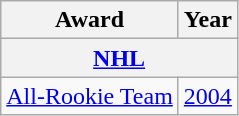<table class="wikitable">
<tr>
<th>Award</th>
<th>Year</th>
</tr>
<tr>
<th colspan="3"><a href='#'>NHL</a></th>
</tr>
<tr>
<td><a href='#'>All-Rookie Team</a></td>
<td><a href='#'>2004</a></td>
</tr>
</table>
